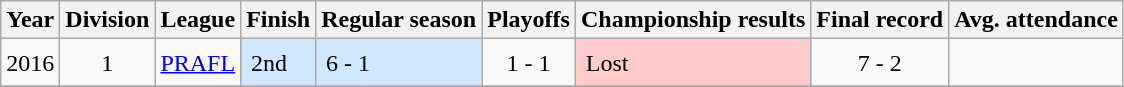<table class="wikitable"  style="text-align: left;">
<tr>
<th>Year</th>
<th>Division</th>
<th>League</th>
<th>Finish</th>
<th>Regular season</th>
<th>Playoffs</th>
<th>Championship results</th>
<th>Final record</th>
<th>Avg. attendance</th>
</tr>
<tr>
<td align=center>2016</td>
<td align=center>1</td>
<td align=center><a href='#'>PRAFL</a></td>
<td style="background-color:#D0E7FF;padding:0.4em;">2nd</td>
<td style="background-color:#D0E7FF;padding:0.4em;">6 - 1</td>
<td align=center>1 - 1</td>
<td style="background-color:#FFCCCC;padding:0.4em;">Lost</td>
<td align=center>7 - 2</td>
<td align=center></td>
</tr>
<tr>
</tr>
</table>
